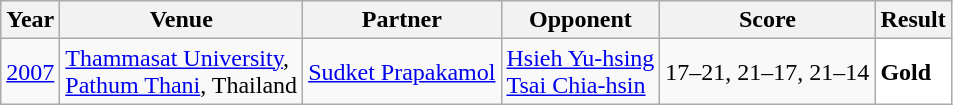<table class="sortable wikitable" style="font-size: 100%;">
<tr>
<th>Year</th>
<th>Venue</th>
<th>Partner</th>
<th>Opponent</th>
<th>Score</th>
<th>Result</th>
</tr>
<tr>
<td align="center"><a href='#'>2007</a></td>
<td align="left"><a href='#'>Thammasat University</a>,<br><a href='#'>Pathum Thani</a>, Thailand</td>
<td align="left"> <a href='#'>Sudket Prapakamol</a></td>
<td align="left"> <a href='#'>Hsieh Yu-hsing</a><br> <a href='#'>Tsai Chia-hsin</a></td>
<td align="left">17–21, 21–17, 21–14</td>
<td style="text-align:left; background:white"> <strong>Gold</strong></td>
</tr>
</table>
